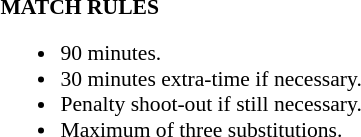<table width=100% style="font-size: 90%">
<tr>
<td width=50% valign=top><br><strong>MATCH RULES</strong><ul><li>90 minutes.</li><li>30 minutes extra-time if necessary.</li><li>Penalty shoot-out if still necessary.</li><li>Maximum of three substitutions.</li></ul></td>
</tr>
</table>
